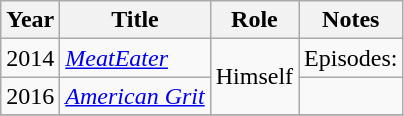<table class="wikitable sortable">
<tr>
<th>Year</th>
<th>Title</th>
<th>Role</th>
<th class="unsortable">Notes</th>
</tr>
<tr>
<td>2014</td>
<td><em><a href='#'>MeatEater</a></em></td>
<td rowspan="2">Himself</td>
<td>Episodes: </td>
</tr>
<tr>
<td>2016</td>
<td><em><a href='#'>American Grit</a></em></td>
<td></td>
</tr>
<tr>
</tr>
</table>
